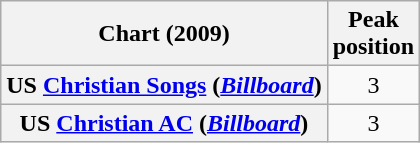<table class="wikitable plainrowheaders" style="text-align:center">
<tr>
<th scope="col">Chart (2009)</th>
<th scope="col">Peak<br>position</th>
</tr>
<tr>
<th scope="row">US <a href='#'>Christian Songs</a> (<em><a href='#'>Billboard</a></em>)</th>
<td>3</td>
</tr>
<tr>
<th scope="row">US <a href='#'>Christian AC</a> (<em><a href='#'>Billboard</a></em>)</th>
<td>3</td>
</tr>
</table>
